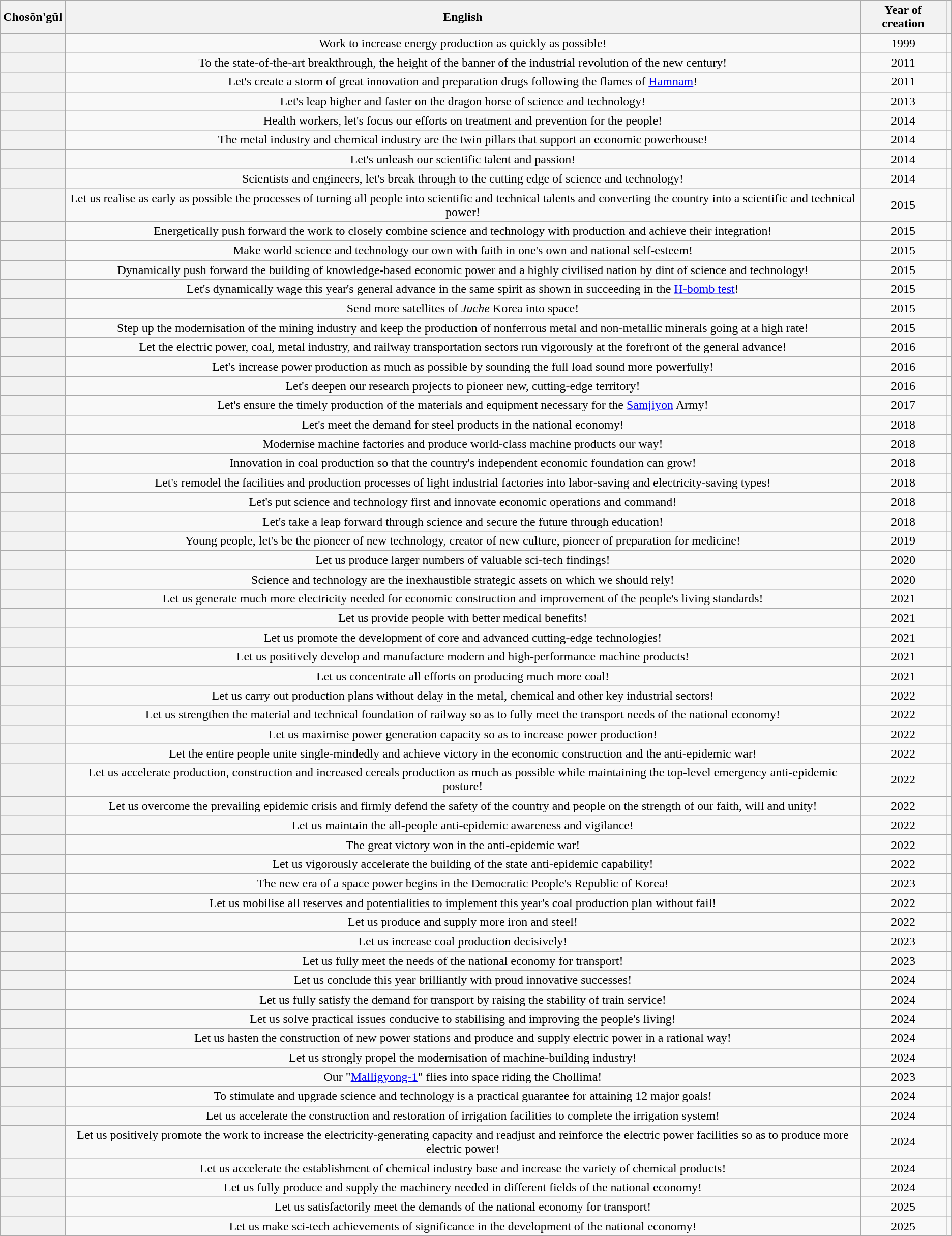<table class="wikitable sortable" style="text-align: center;">
<tr>
<th scope="col">Chosŏn'gŭl</th>
<th scope="col">English</th>
<th scope="col">Year of creation</th>
<th scope="col" class="unsortable"></th>
</tr>
<tr>
<th scope="row"></th>
<td>Work to increase energy production as quickly as possible!</td>
<td>1999</td>
<td></td>
</tr>
<tr>
<th scope="row"></th>
<td>To the state-of-the-art breakthrough, the height of the banner of the industrial revolution of the new century!</td>
<td>2011</td>
<td></td>
</tr>
<tr>
<th scope="row"></th>
<td>Let's create a storm of great innovation and preparation drugs following the flames of <a href='#'>Hamnam</a>!</td>
<td>2011</td>
<td></td>
</tr>
<tr>
<th scope="row"></th>
<td>Let's leap higher and faster on the dragon horse of science and technology!</td>
<td>2013</td>
<td></td>
</tr>
<tr>
<th scope="row"></th>
<td>Health workers, let's focus our efforts on treatment and prevention for the people!</td>
<td>2014</td>
<td></td>
</tr>
<tr>
<th scope="row"></th>
<td>The metal industry and chemical industry are the twin pillars that support an economic powerhouse!</td>
<td>2014</td>
<td></td>
</tr>
<tr>
<th scope="row"></th>
<td>Let's unleash our scientific talent and passion!</td>
<td>2014</td>
<td></td>
</tr>
<tr>
<th scope="row"></th>
<td>Scientists and engineers, let's break through to the cutting edge of science and technology!</td>
<td>2014</td>
<td></td>
</tr>
<tr>
<th scope="row"></th>
<td>Let us realise as early as possible the processes of turning all people into scientific and technical talents and converting the country into a scientific and technical power!</td>
<td>2015</td>
<td></td>
</tr>
<tr>
<th scope="row"></th>
<td>Energetically push forward the work to closely combine science and technology with production and achieve their integration!</td>
<td>2015</td>
<td></td>
</tr>
<tr>
<th scope="row"></th>
<td>Make world science and technology our own with faith in one's own and national self-esteem!</td>
<td>2015</td>
<td></td>
</tr>
<tr>
<th scope="row"></th>
<td>Dynamically push forward the building of knowledge-based economic power and a highly civilised nation by dint of science and technology!</td>
<td>2015</td>
<td></td>
</tr>
<tr>
<th scope="row"></th>
<td>Let's dynamically wage this year's general advance in the same spirit as shown in succeeding in the <a href='#'>H-bomb test</a>!</td>
<td>2015</td>
<td></td>
</tr>
<tr>
<th scope="row"></th>
<td>Send more satellites of <em>Juche</em> Korea into space!</td>
<td>2015</td>
<td></td>
</tr>
<tr>
<th scope="row"></th>
<td>Step up the modernisation of the mining industry and keep the production of nonferrous metal and non-metallic minerals going at a high rate!</td>
<td>2015</td>
<td></td>
</tr>
<tr>
<th scope="row"></th>
<td>Let the electric power, coal, metal industry, and railway transportation sectors run vigorously at the forefront of the general advance!</td>
<td>2016</td>
<td></td>
</tr>
<tr>
<th scope="row"></th>
<td>Let's increase power production as much as possible by sounding the full load sound more powerfully!</td>
<td>2016</td>
<td></td>
</tr>
<tr>
<th scope="row"></th>
<td>Let's deepen our research projects to pioneer new, cutting-edge territory!</td>
<td>2016</td>
<td></td>
</tr>
<tr>
<th scope="row"></th>
<td>Let's ensure the timely production of the materials and equipment necessary for the <a href='#'>Samjiyon</a> Army!</td>
<td>2017</td>
<td></td>
</tr>
<tr>
<th scope="row"></th>
<td>Let's meet the demand for steel products in the national economy!</td>
<td>2018</td>
<td></td>
</tr>
<tr>
<th scope="row"></th>
<td>Modernise machine factories and produce world-class machine products our way!</td>
<td>2018</td>
<td></td>
</tr>
<tr>
<th scope="row"></th>
<td>Innovation in coal production so that the country's independent economic foundation can grow!</td>
<td>2018</td>
<td></td>
</tr>
<tr>
<th scope="row"></th>
<td>Let's remodel the facilities and production processes of light industrial factories into labor-saving and electricity-saving types!</td>
<td>2018</td>
<td></td>
</tr>
<tr>
<th scope="row"></th>
<td>Let's put science and technology first and innovate economic operations and command!</td>
<td>2018</td>
<td></td>
</tr>
<tr>
<th scope="row"></th>
<td>Let's take a leap forward through science and secure the future through education!</td>
<td>2018</td>
<td></td>
</tr>
<tr>
<th scope="row"></th>
<td>Young people, let's be the pioneer of new technology, creator of new culture, pioneer of preparation for medicine!</td>
<td>2019</td>
<td></td>
</tr>
<tr>
<th scope="row"></th>
<td>Let us produce larger numbers of valuable sci-tech findings!</td>
<td>2020</td>
<td></td>
</tr>
<tr>
<th scope="row"></th>
<td>Science and technology are the inexhaustible strategic assets on which we should rely!</td>
<td>2020</td>
<td></td>
</tr>
<tr>
<th scope="row"></th>
<td>Let us generate much more electricity needed for economic construction and improvement of the people's living standards!</td>
<td>2021</td>
<td></td>
</tr>
<tr>
<th scope="row"></th>
<td>Let us provide people with better medical benefits!</td>
<td>2021</td>
<td></td>
</tr>
<tr>
<th scope="row"></th>
<td>Let us promote the development of core and advanced cutting-edge technologies!</td>
<td>2021</td>
<td></td>
</tr>
<tr>
<th scope="row"></th>
<td>Let us positively develop and manufacture modern and high-performance machine products!</td>
<td>2021</td>
<td></td>
</tr>
<tr>
<th scope="row"></th>
<td>Let us concentrate all efforts on producing much more coal!</td>
<td>2021</td>
<td></td>
</tr>
<tr>
<th scope="row"></th>
<td>Let us carry out production plans without delay in the metal, chemical and other key industrial sectors!</td>
<td>2022</td>
<td></td>
</tr>
<tr>
<th scope="row"></th>
<td>Let us strengthen the material and technical foundation of railway so as to fully meet the transport needs of the national economy!</td>
<td>2022</td>
<td></td>
</tr>
<tr>
<th scope="row"></th>
<td>Let us maximise power generation capacity so as to increase power production!</td>
<td>2022</td>
<td></td>
</tr>
<tr>
<th scope="row"></th>
<td>Let the entire people unite single-mindedly and achieve victory in the economic construction and the anti-epidemic war!</td>
<td>2022</td>
<td></td>
</tr>
<tr>
<th scope="row"></th>
<td>Let us accelerate production, construction and increased cereals production as much as possible while maintaining the top-level emergency anti-epidemic posture!</td>
<td>2022</td>
<td></td>
</tr>
<tr>
<th scope="row"></th>
<td>Let us overcome the prevailing epidemic crisis and firmly defend the safety of the country and people on the strength of our faith, will and unity!</td>
<td>2022</td>
<td></td>
</tr>
<tr>
<th scope="row"></th>
<td>Let us maintain the all-people anti-epidemic awareness and vigilance!</td>
<td>2022</td>
<td></td>
</tr>
<tr>
<th scope="row"></th>
<td>The great victory won in the anti-epidemic war!</td>
<td>2022</td>
<td></td>
</tr>
<tr>
<th scope="row"></th>
<td>Let us vigorously accelerate the building of the state anti-epidemic capability!</td>
<td>2022</td>
<td></td>
</tr>
<tr>
<th scope="row"></th>
<td>The new era of a space power begins in the Democratic People's Republic of Korea!</td>
<td>2023</td>
<td></td>
</tr>
<tr>
<th scope="row"></th>
<td>Let us mobilise all reserves and potentialities to implement this year's coal production plan without fail!</td>
<td>2022</td>
<td></td>
</tr>
<tr>
<th scope="row"></th>
<td>Let us produce and supply more iron and steel!</td>
<td>2022</td>
<td></td>
</tr>
<tr>
<th scope="row"></th>
<td>Let us increase coal production decisively!</td>
<td>2023</td>
<td></td>
</tr>
<tr>
<th scope="row"></th>
<td>Let us fully meet the needs of the national economy for transport!</td>
<td>2023</td>
<td></td>
</tr>
<tr>
<th scope="row"></th>
<td>Let us conclude this year brilliantly with proud innovative successes!</td>
<td>2024</td>
<td></td>
</tr>
<tr>
<th scope="row"></th>
<td>Let us fully satisfy the demand for transport by raising the stability of train service!</td>
<td>2024</td>
<td></td>
</tr>
<tr>
<th scope="row"></th>
<td>Let us solve practical issues conducive to stabilising and improving the people's living!</td>
<td>2024</td>
<td></td>
</tr>
<tr>
<th scope="row"></th>
<td>Let us hasten the construction of new power stations and produce and supply electric power in a rational way!</td>
<td>2024</td>
<td></td>
</tr>
<tr>
<th scope="row"></th>
<td>Let us strongly propel the modernisation of machine-building industry!</td>
<td>2024</td>
<td></td>
</tr>
<tr>
<th scope="row"></th>
<td>Our "<a href='#'>Malligyong-1</a>" flies into space riding the Chollima!</td>
<td>2023</td>
<td></td>
</tr>
<tr>
<th scope="row"></th>
<td>To stimulate and upgrade science and technology is a practical guarantee for attaining 12 major goals!</td>
<td>2024</td>
<td></td>
</tr>
<tr>
<th scope="row"></th>
<td>Let us accelerate the construction and restoration of irrigation facilities to complete the irrigation system!</td>
<td>2024</td>
<td></td>
</tr>
<tr>
<th scope="row"></th>
<td>Let us positively promote the work to increase the electricity-generating capacity and readjust and reinforce the electric power facilities so as to produce more electric power!</td>
<td>2024</td>
<td></td>
</tr>
<tr>
<th scope="row"></th>
<td>Let us accelerate the establishment of chemical industry base and increase the variety of chemical products!</td>
<td>2024</td>
<td></td>
</tr>
<tr>
<th scope="row"></th>
<td>Let us fully produce and supply the machinery needed in different fields of the national economy!</td>
<td>2024</td>
<td></td>
</tr>
<tr>
<th scope="row"></th>
<td>Let us satisfactorily meet the demands of the national economy for transport!</td>
<td>2025</td>
<td></td>
</tr>
<tr>
<th scope="row"></th>
<td>Let us make sci-tech achievements of significance in the development of the national economy!</td>
<td>2025</td>
<td></td>
</tr>
</table>
